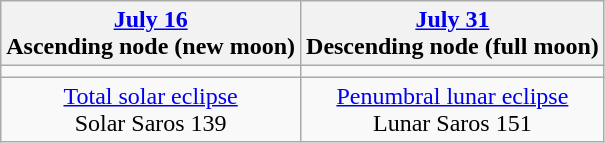<table class="wikitable">
<tr>
<th><a href='#'>July 16</a><br>Ascending node (new moon)<br></th>
<th><a href='#'>July 31</a><br>Descending node (full moon)<br></th>
</tr>
<tr>
<td></td>
<td></td>
</tr>
<tr align=center>
<td><a href='#'>Total solar eclipse</a><br>Solar Saros 139</td>
<td><a href='#'>Penumbral lunar eclipse</a><br>Lunar Saros 151</td>
</tr>
</table>
